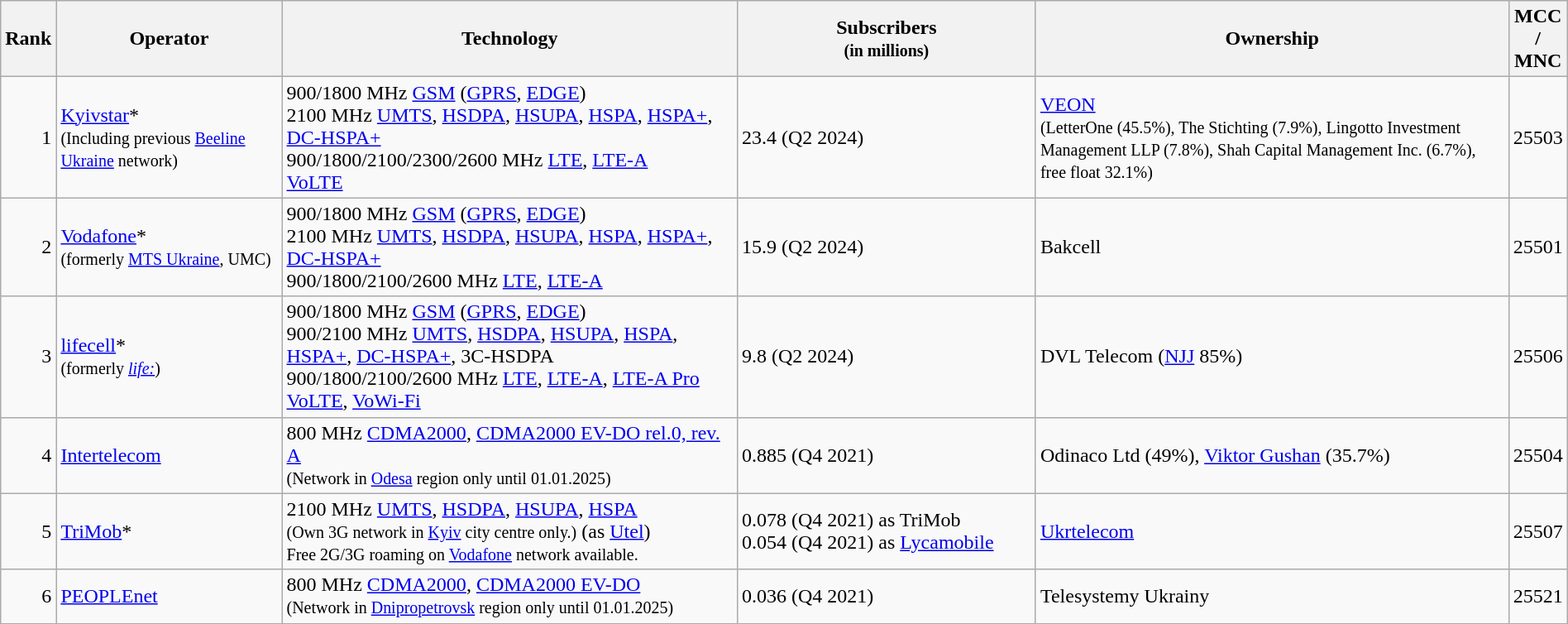<table class="wikitable" style="width:100%;">
<tr>
<th style="width:3%;">Rank</th>
<th style="width:15%;">Operator</th>
<th style="width:30%;">Technology</th>
<th style="width:20%;">Subscribers<br><small>(in millions)</small></th>
<th style="width:32%;">Ownership</th>
<th>MCC / MNC</th>
</tr>
<tr>
<td align=right>1</td>
<td><a href='#'>Kyivstar</a>*<br><small>(Including previous <a href='#'>Beeline Ukraine</a> network)</small></td>
<td>900/1800 MHz <a href='#'>GSM</a> (<a href='#'>GPRS</a>, <a href='#'>EDGE</a>) <br>2100 MHz <a href='#'>UMTS</a>, <a href='#'>HSDPA</a>, <a href='#'>HSUPA</a>, <a href='#'>HSPA</a>, <a href='#'>HSPA+</a>, <a href='#'>DC-HSPA+</a> <br>900/1800/2100/2300/2600 MHz <a href='#'>LTE</a>, <a href='#'>LTE-A</a><a href='#'><br>VoLTE</a></td>
<td>23.4 (Q2 2024)</td>
<td><a href='#'>VEON</a> <br><small>(LetterOne (45.5%), The Stichting (7.9%), Lingotto Investment Management LLP (7.8%), Shah Capital Management Inc. (6.7%), free float 32.1%)</small></td>
<td>25503</td>
</tr>
<tr>
<td align=right>2</td>
<td><a href='#'>Vodafone</a>*<br> <small>(formerly <a href='#'>MTS Ukraine</a>, UMC)</small></td>
<td>900/1800 MHz <a href='#'>GSM</a> (<a href='#'>GPRS</a>, <a href='#'>EDGE</a>)<br>2100 MHz <a href='#'>UMTS</a>, <a href='#'>HSDPA</a>, <a href='#'>HSUPA</a>, <a href='#'>HSPA</a>, <a href='#'>HSPA+</a>, <a href='#'>DC-HSPA+</a><br>900/1800/2100/2600 MHz <a href='#'>LTE</a>, <a href='#'>LTE-A</a></td>
<td>15.9 (Q2 2024)</td>
<td>Bakcell</td>
<td>25501</td>
</tr>
<tr>
<td align=right>3</td>
<td><a href='#'>lifecell</a>*<br> <small>(formerly <a href='#'><em>life:</em></a>)</small></td>
<td>900/1800 MHz <a href='#'>GSM</a> (<a href='#'>GPRS</a>, <a href='#'>EDGE</a>) <br>900/2100 MHz <a href='#'>UMTS</a>, <a href='#'>HSDPA</a>, <a href='#'>HSUPA</a>, <a href='#'>HSPA</a>, <a href='#'>HSPA+</a>, <a href='#'>DC-HSPA+</a>, 3C-HSDPA <br>900/1800/2100/2600 MHz <a href='#'>LTE</a>, <a href='#'>LTE-A</a>, <a href='#'>LTE-A Pro</a><br><a href='#'>VoLTE</a>, <a href='#'>VoWi-Fi</a></td>
<td>9.8 (Q2 2024)</td>
<td>DVL Telecom (<a href='#'>NJJ</a> 85%)</td>
<td>25506</td>
</tr>
<tr>
<td align=right>4</td>
<td><a href='#'>Intertelecom</a></td>
<td>800 MHz <a href='#'>CDMA2000</a>, <a href='#'>CDMA2000 EV-DO rel.0, rev. A</a><br><small>(Network in <a href='#'>Odesa</a> region only until 01.01.2025)</small></td>
<td>0.885 (Q4 2021)</td>
<td>Odinaco Ltd (49%), <a href='#'>Viktor Gushan</a> (35.7%)</td>
<td>25504</td>
</tr>
<tr>
<td align=right>5</td>
<td><a href='#'>TriMob</a>*</td>
<td>2100 MHz <a href='#'>UMTS</a>, <a href='#'>HSDPA</a>, <a href='#'>HSUPA</a>, <a href='#'>HSPA</a><br><small>(Own 3G network in <a href='#'>Kyiv</a> city centre only.)</small> (as <a href='#'>Utel</a>)<br><small>Free 2G/3G roaming on <a href='#'>Vodafone</a> network available.</small></td>
<td>0.078 (Q4 2021) as TriMob<br>0.054 (Q4 2021) as <a href='#'>Lycamobile</a></td>
<td><a href='#'>Ukrtelecom</a></td>
<td>25507</td>
</tr>
<tr>
<td align=right>6</td>
<td><a href='#'>PEOPLEnet</a></td>
<td>800 MHz <a href='#'>CDMA2000</a>, <a href='#'>CDMA2000 EV-DO</a><br><small>(Network in <a href='#'>Dnipropetrovsk</a> region only until 01.01.2025)</small></td>
<td>0.036 (Q4 2021)</td>
<td>Telesystemy Ukrainy</td>
<td>25521</td>
</tr>
</table>
